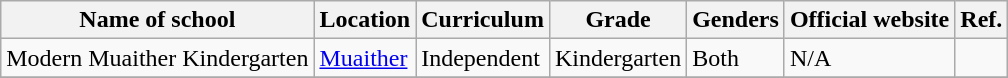<table class="wikitable">
<tr>
<th>Name of school</th>
<th>Location</th>
<th>Curriculum</th>
<th>Grade</th>
<th>Genders</th>
<th>Official website</th>
<th>Ref.</th>
</tr>
<tr>
<td>Modern Muaither Kindergarten</td>
<td><a href='#'>Muaither</a></td>
<td>Independent</td>
<td>Kindergarten</td>
<td>Both</td>
<td>N/A</td>
<td></td>
</tr>
<tr>
</tr>
</table>
